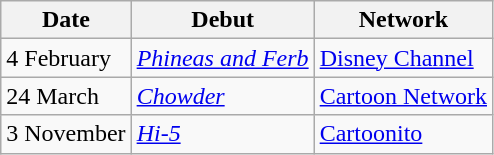<table class="wikitable">
<tr>
<th>Date</th>
<th>Debut</th>
<th>Network</th>
</tr>
<tr>
<td>4 February</td>
<td><em><a href='#'>Phineas and Ferb</a></em></td>
<td><a href='#'>Disney Channel</a></td>
</tr>
<tr>
<td>24 March</td>
<td><em><a href='#'>Chowder</a></em></td>
<td><a href='#'>Cartoon Network</a></td>
</tr>
<tr>
<td>3 November</td>
<td><em><a href='#'>Hi-5</a></em></td>
<td><a href='#'>Cartoonito</a></td>
</tr>
</table>
